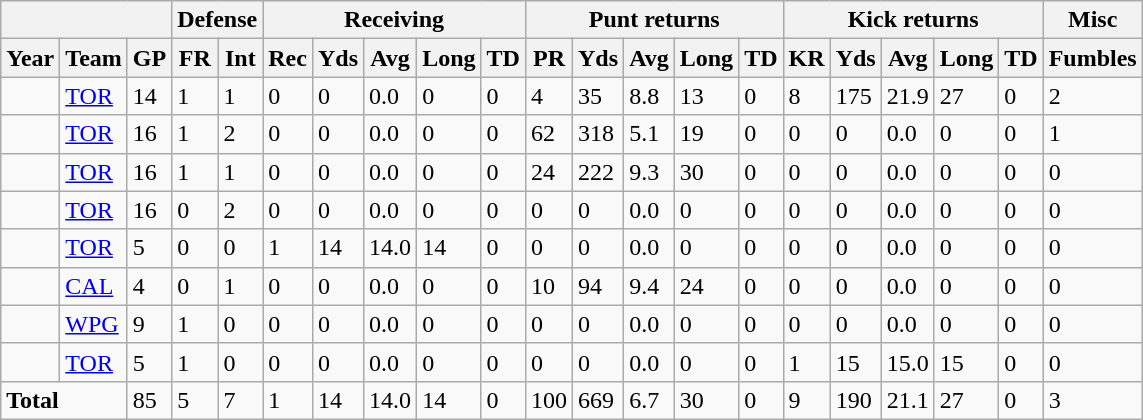<table class="wikitable">
<tr>
<th colspan=3></th>
<th colspan=2>Defense</th>
<th colspan=5>Receiving</th>
<th colspan=5>Punt returns</th>
<th colspan=5>Kick returns</th>
<th>Misc</th>
</tr>
<tr>
<th>Year</th>
<th>Team</th>
<th>GP</th>
<th>FR</th>
<th>Int</th>
<th>Rec</th>
<th>Yds</th>
<th>Avg</th>
<th>Long</th>
<th>TD</th>
<th>PR</th>
<th>Yds</th>
<th>Avg</th>
<th>Long</th>
<th>TD</th>
<th>KR</th>
<th>Yds</th>
<th>Avg</th>
<th>Long</th>
<th>TD</th>
<th>Fumbles</th>
</tr>
<tr>
<td></td>
<td><a href='#'>TOR</a></td>
<td>14</td>
<td>1</td>
<td>1</td>
<td>0</td>
<td>0</td>
<td>0.0</td>
<td>0</td>
<td>0</td>
<td>4</td>
<td>35</td>
<td>8.8</td>
<td>13</td>
<td>0</td>
<td>8</td>
<td>175</td>
<td>21.9</td>
<td>27</td>
<td>0</td>
<td>2</td>
</tr>
<tr>
<td></td>
<td><a href='#'>TOR</a></td>
<td>16</td>
<td>1</td>
<td>2</td>
<td>0</td>
<td>0</td>
<td>0.0</td>
<td>0</td>
<td>0</td>
<td>62</td>
<td>318</td>
<td>5.1</td>
<td>19</td>
<td>0</td>
<td>0</td>
<td>0</td>
<td>0.0</td>
<td>0</td>
<td>0</td>
<td>1</td>
</tr>
<tr>
<td></td>
<td><a href='#'>TOR</a></td>
<td>16</td>
<td>1</td>
<td>1</td>
<td>0</td>
<td>0</td>
<td>0.0</td>
<td>0</td>
<td>0</td>
<td>24</td>
<td>222</td>
<td>9.3</td>
<td>30</td>
<td>0</td>
<td>0</td>
<td>0</td>
<td>0.0</td>
<td>0</td>
<td>0</td>
<td>0</td>
</tr>
<tr>
<td></td>
<td><a href='#'>TOR</a></td>
<td>16</td>
<td>0</td>
<td>2</td>
<td>0</td>
<td>0</td>
<td>0.0</td>
<td>0</td>
<td>0</td>
<td>0</td>
<td>0</td>
<td>0.0</td>
<td>0</td>
<td>0</td>
<td>0</td>
<td>0</td>
<td>0.0</td>
<td>0</td>
<td>0</td>
<td>0</td>
</tr>
<tr>
<td></td>
<td><a href='#'>TOR</a></td>
<td>5</td>
<td>0</td>
<td>0</td>
<td>1</td>
<td>14</td>
<td>14.0</td>
<td>14</td>
<td>0</td>
<td>0</td>
<td>0</td>
<td>0.0</td>
<td>0</td>
<td>0</td>
<td>0</td>
<td>0</td>
<td>0.0</td>
<td>0</td>
<td>0</td>
<td>0</td>
</tr>
<tr>
<td></td>
<td><a href='#'>CAL</a></td>
<td>4</td>
<td>0</td>
<td>1</td>
<td>0</td>
<td>0</td>
<td>0.0</td>
<td>0</td>
<td>0</td>
<td>10</td>
<td>94</td>
<td>9.4</td>
<td>24</td>
<td>0</td>
<td>0</td>
<td>0</td>
<td>0.0</td>
<td>0</td>
<td>0</td>
<td>0</td>
</tr>
<tr>
<td></td>
<td><a href='#'>WPG</a></td>
<td>9</td>
<td>1</td>
<td>0</td>
<td>0</td>
<td>0</td>
<td>0.0</td>
<td>0</td>
<td>0</td>
<td>0</td>
<td>0</td>
<td>0.0</td>
<td>0</td>
<td>0</td>
<td>0</td>
<td>0</td>
<td>0.0</td>
<td>0</td>
<td>0</td>
<td>0</td>
</tr>
<tr>
<td></td>
<td><a href='#'>TOR</a></td>
<td>5</td>
<td>1</td>
<td>0</td>
<td>0</td>
<td>0</td>
<td>0.0</td>
<td>0</td>
<td>0</td>
<td>0</td>
<td>0</td>
<td>0.0</td>
<td>0</td>
<td>0</td>
<td>1</td>
<td>15</td>
<td>15.0</td>
<td>15</td>
<td>0</td>
<td>0</td>
</tr>
<tr>
<td colspan=2><strong>Total</strong></td>
<td>85</td>
<td>5</td>
<td>7</td>
<td>1</td>
<td>14</td>
<td>14.0</td>
<td>14</td>
<td>0</td>
<td>100</td>
<td>669</td>
<td>6.7</td>
<td>30</td>
<td>0</td>
<td>9</td>
<td>190</td>
<td>21.1</td>
<td>27</td>
<td>0</td>
<td>3</td>
</tr>
</table>
